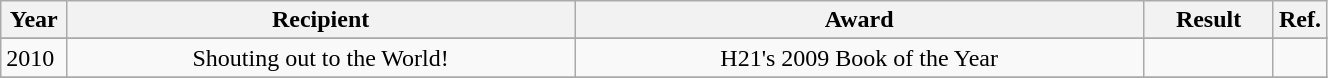<table class="wikitable" style="width:70%;">
<tr>
<th width=5%>Year</th>
<th style="width:40%;">Recipient</th>
<th style="width:45%;">Award</th>
<th style="width:10%;">Result</th>
<th style="width:5%;">Ref.</th>
</tr>
<tr>
</tr>
<tr>
<td>2010</td>
<td align="center">Shouting out to the World!</td>
<td align="center">H21's 2009 Book of the Year</td>
<td></td>
<td></td>
</tr>
<tr>
</tr>
</table>
